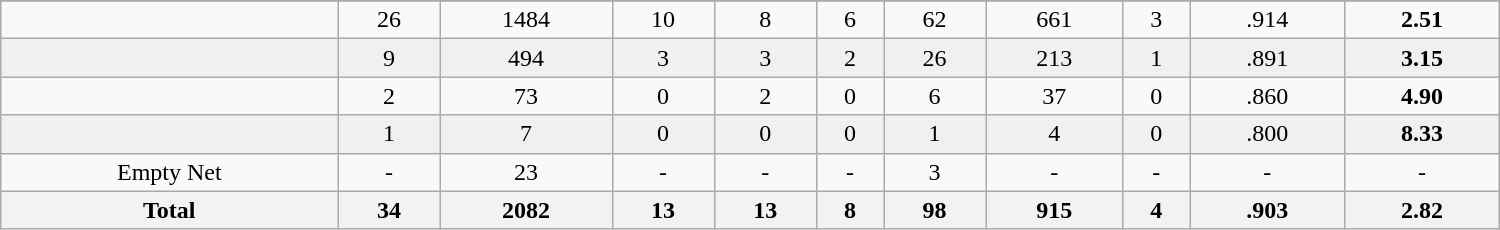<table class="wikitable sortable" width ="1000">
<tr align="center">
</tr>
<tr align="center" bgcolor="">
<td></td>
<td>26</td>
<td>1484</td>
<td>10</td>
<td>8</td>
<td>6</td>
<td>62</td>
<td>661</td>
<td>3</td>
<td>.914</td>
<td><strong>2.51</strong></td>
</tr>
<tr align="center" bgcolor="#f0f0f0">
<td></td>
<td>9</td>
<td>494</td>
<td>3</td>
<td>3</td>
<td>2</td>
<td>26</td>
<td>213</td>
<td>1</td>
<td>.891</td>
<td><strong>3.15</strong></td>
</tr>
<tr align="center" bgcolor="">
<td></td>
<td>2</td>
<td>73</td>
<td>0</td>
<td>2</td>
<td>0</td>
<td>6</td>
<td>37</td>
<td>0</td>
<td>.860</td>
<td><strong>4.90</strong></td>
</tr>
<tr align="center" bgcolor="#f0f0f0">
<td></td>
<td>1</td>
<td>7</td>
<td>0</td>
<td>0</td>
<td>0</td>
<td>1</td>
<td>4</td>
<td>0</td>
<td>.800</td>
<td><strong>8.33</strong></td>
</tr>
<tr align="center" bgcolor="">
<td>Empty Net</td>
<td>-</td>
<td>23</td>
<td>-</td>
<td>-</td>
<td>-</td>
<td>3</td>
<td>-</td>
<td>-</td>
<td>-</td>
<td>-</td>
</tr>
<tr>
<th>Total</th>
<th>34</th>
<th>2082</th>
<th>13</th>
<th>13</th>
<th>8</th>
<th>98</th>
<th>915</th>
<th>4</th>
<th>.903</th>
<th>2.82</th>
</tr>
</table>
